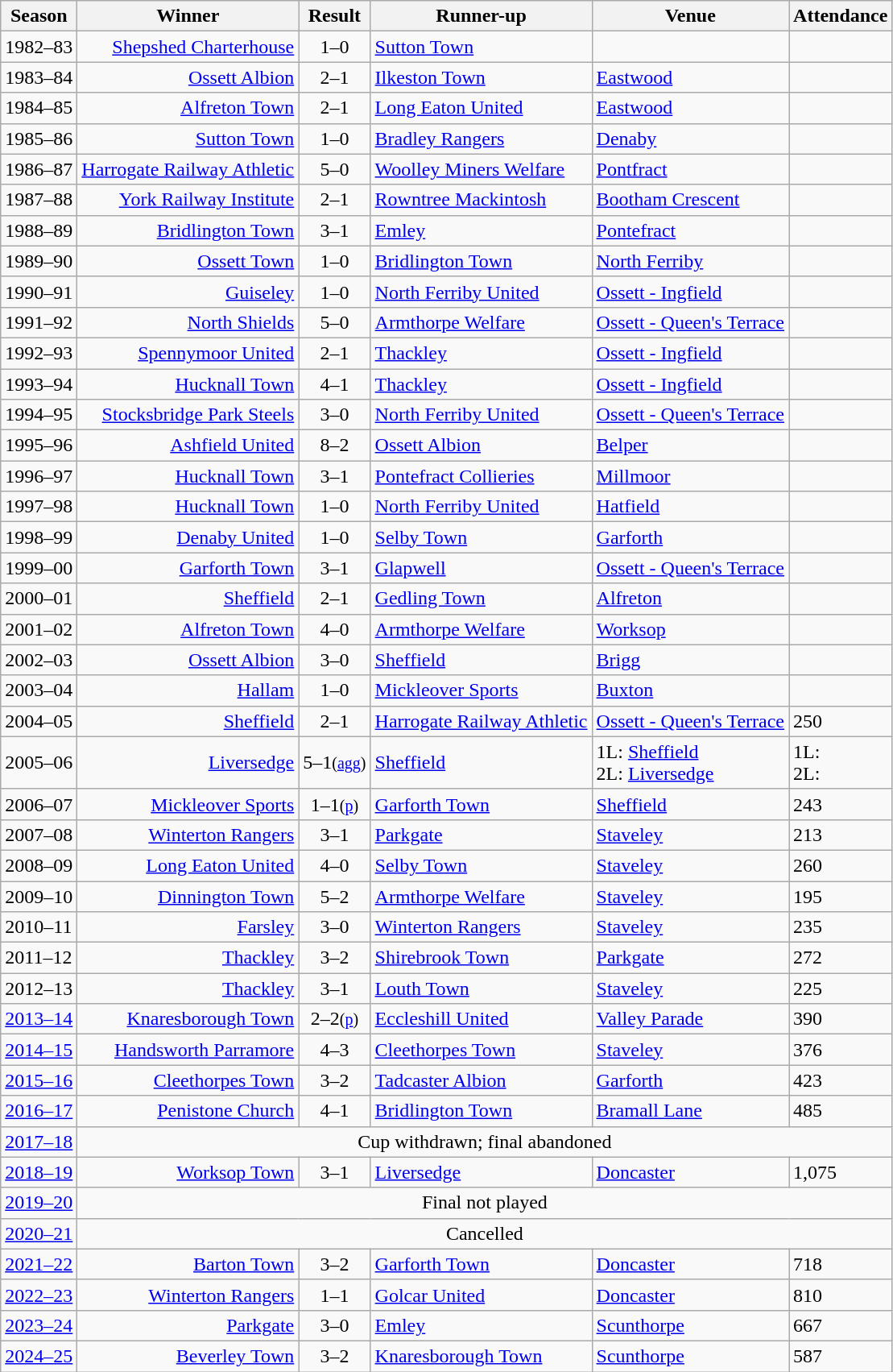<table class="wikitable">
<tr>
<th>Season</th>
<th>Winner</th>
<th>Result</th>
<th>Runner-up</th>
<th>Venue</th>
<th>Attendance</th>
</tr>
<tr>
<td>1982–83</td>
<td align="right"><a href='#'>Shepshed Charterhouse</a></td>
<td style="text-align:center;">1–0</td>
<td><a href='#'>Sutton Town</a></td>
<td></td>
<td></td>
</tr>
<tr>
<td>1983–84</td>
<td align="right"><a href='#'>Ossett Albion</a></td>
<td style="text-align:center;">2–1</td>
<td><a href='#'>Ilkeston Town</a></td>
<td><a href='#'>Eastwood</a></td>
<td></td>
</tr>
<tr>
<td>1984–85</td>
<td align="right"><a href='#'>Alfreton Town</a></td>
<td style="text-align:center;">2–1</td>
<td><a href='#'>Long Eaton United</a></td>
<td><a href='#'>Eastwood</a></td>
<td></td>
</tr>
<tr>
<td>1985–86</td>
<td align="right"><a href='#'>Sutton Town</a></td>
<td style="text-align:center;">1–0</td>
<td><a href='#'>Bradley Rangers</a></td>
<td><a href='#'>Denaby</a></td>
<td></td>
</tr>
<tr>
<td>1986–87</td>
<td align="right"><a href='#'>Harrogate Railway Athletic</a></td>
<td style="text-align:center;">5–0</td>
<td><a href='#'>Woolley Miners Welfare</a></td>
<td><a href='#'>Pontfract</a></td>
<td></td>
</tr>
<tr>
<td>1987–88</td>
<td align="right"><a href='#'>York Railway Institute</a></td>
<td style="text-align:center;">2–1</td>
<td><a href='#'>Rowntree Mackintosh</a></td>
<td><a href='#'>Bootham Crescent</a></td>
<td></td>
</tr>
<tr>
<td>1988–89</td>
<td align="right"><a href='#'>Bridlington Town</a></td>
<td style="text-align:center;">3–1</td>
<td><a href='#'>Emley</a></td>
<td><a href='#'>Pontefract</a></td>
<td></td>
</tr>
<tr>
<td>1989–90</td>
<td align="right"><a href='#'>Ossett Town</a></td>
<td style="text-align:center;">1–0</td>
<td><a href='#'>Bridlington Town</a></td>
<td><a href='#'>North Ferriby</a></td>
<td></td>
</tr>
<tr>
<td>1990–91</td>
<td align="right"><a href='#'>Guiseley</a></td>
<td style="text-align:center;">1–0</td>
<td><a href='#'>North Ferriby United</a></td>
<td><a href='#'>Ossett - Ingfield</a></td>
<td></td>
</tr>
<tr>
<td>1991–92</td>
<td align="right"><a href='#'>North Shields</a></td>
<td style="text-align:center;">5–0</td>
<td><a href='#'>Armthorpe Welfare</a></td>
<td><a href='#'>Ossett - Queen's Terrace</a></td>
<td></td>
</tr>
<tr>
<td>1992–93</td>
<td align="right"><a href='#'>Spennymoor United</a></td>
<td style="text-align:center;">2–1</td>
<td><a href='#'>Thackley</a></td>
<td><a href='#'>Ossett - Ingfield</a></td>
<td></td>
</tr>
<tr>
<td>1993–94</td>
<td align="right"><a href='#'>Hucknall Town</a></td>
<td style="text-align:center;">4–1</td>
<td><a href='#'>Thackley</a></td>
<td><a href='#'>Ossett - Ingfield</a></td>
<td></td>
</tr>
<tr>
<td>1994–95</td>
<td align="right"><a href='#'>Stocksbridge Park Steels</a></td>
<td style="text-align:center;">3–0</td>
<td><a href='#'>North Ferriby United</a></td>
<td><a href='#'>Ossett - Queen's Terrace</a></td>
<td></td>
</tr>
<tr>
<td>1995–96</td>
<td align="right"><a href='#'>Ashfield United</a></td>
<td style="text-align:center;">8–2</td>
<td><a href='#'>Ossett Albion</a></td>
<td><a href='#'>Belper</a></td>
<td></td>
</tr>
<tr>
<td>1996–97</td>
<td align="right"><a href='#'>Hucknall Town</a></td>
<td style="text-align:center;">3–1</td>
<td><a href='#'>Pontefract Collieries</a></td>
<td><a href='#'>Millmoor</a></td>
<td></td>
</tr>
<tr>
<td>1997–98</td>
<td align="right"><a href='#'>Hucknall Town</a></td>
<td style="text-align:center;">1–0</td>
<td><a href='#'>North Ferriby United</a></td>
<td><a href='#'>Hatfield</a></td>
<td></td>
</tr>
<tr>
<td>1998–99</td>
<td align="right"><a href='#'>Denaby United</a></td>
<td style="text-align:center;">1–0</td>
<td><a href='#'>Selby Town</a></td>
<td><a href='#'>Garforth</a></td>
<td></td>
</tr>
<tr>
<td>1999–00</td>
<td align="right"><a href='#'>Garforth Town</a></td>
<td style="text-align:center;">3–1</td>
<td><a href='#'>Glapwell</a></td>
<td><a href='#'>Ossett - Queen's Terrace</a></td>
<td></td>
</tr>
<tr>
<td>2000–01</td>
<td align="right"><a href='#'>Sheffield</a></td>
<td style="text-align:center;">2–1</td>
<td><a href='#'>Gedling Town</a></td>
<td><a href='#'>Alfreton</a></td>
<td></td>
</tr>
<tr>
<td>2001–02</td>
<td align="right"><a href='#'>Alfreton Town</a></td>
<td style="text-align:center;">4–0</td>
<td><a href='#'>Armthorpe Welfare</a></td>
<td><a href='#'>Worksop</a></td>
<td></td>
</tr>
<tr>
<td>2002–03</td>
<td align="right"><a href='#'>Ossett Albion</a></td>
<td style="text-align:center;">3–0</td>
<td><a href='#'>Sheffield</a></td>
<td><a href='#'>Brigg</a></td>
<td></td>
</tr>
<tr>
<td>2003–04</td>
<td align="right"><a href='#'>Hallam</a></td>
<td style="text-align:center;">1–0</td>
<td><a href='#'>Mickleover Sports</a></td>
<td><a href='#'>Buxton</a></td>
<td></td>
</tr>
<tr>
<td>2004–05</td>
<td align="right"><a href='#'>Sheffield</a></td>
<td style="text-align:center;">2–1</td>
<td><a href='#'>Harrogate Railway Athletic</a></td>
<td><a href='#'>Ossett - Queen's Terrace</a></td>
<td>250</td>
</tr>
<tr>
<td>2005–06</td>
<td align="right"><a href='#'>Liversedge</a></td>
<td style="text-align:center;">5–1<small>(<a href='#'>agg</a>)</small></td>
<td><a href='#'>Sheffield</a></td>
<td>1L: <a href='#'>Sheffield</a><br>2L: <a href='#'>Liversedge</a></td>
<td>1L: <br>2L:</td>
</tr>
<tr>
<td>2006–07</td>
<td align="right"><a href='#'>Mickleover Sports</a></td>
<td style="text-align:center;">1–1<small>(<a href='#'>p</a>)</small></td>
<td><a href='#'>Garforth Town</a></td>
<td><a href='#'>Sheffield</a></td>
<td>243</td>
</tr>
<tr>
<td>2007–08</td>
<td align="right"><a href='#'>Winterton Rangers</a></td>
<td style="text-align:center;">3–1</td>
<td><a href='#'>Parkgate</a></td>
<td><a href='#'>Staveley</a></td>
<td>213</td>
</tr>
<tr>
<td>2008–09</td>
<td align="right"><a href='#'>Long Eaton United</a></td>
<td style="text-align:center;">4–0</td>
<td><a href='#'>Selby Town</a></td>
<td><a href='#'>Staveley</a></td>
<td>260</td>
</tr>
<tr>
<td>2009–10</td>
<td align="right"><a href='#'>Dinnington Town</a></td>
<td style="text-align:center;">5–2</td>
<td><a href='#'>Armthorpe Welfare</a></td>
<td><a href='#'>Staveley</a></td>
<td>195</td>
</tr>
<tr>
<td>2010–11</td>
<td align="right"><a href='#'>Farsley</a></td>
<td style="text-align:center;">3–0</td>
<td><a href='#'>Winterton Rangers</a></td>
<td><a href='#'>Staveley</a></td>
<td>235</td>
</tr>
<tr>
<td>2011–12</td>
<td align="right"><a href='#'>Thackley</a></td>
<td style="text-align:center;">3–2</td>
<td><a href='#'>Shirebrook Town</a></td>
<td><a href='#'>Parkgate</a></td>
<td>272</td>
</tr>
<tr>
<td>2012–13</td>
<td align="right"><a href='#'>Thackley</a></td>
<td style="text-align:center;">3–1</td>
<td><a href='#'>Louth Town</a></td>
<td><a href='#'>Staveley</a></td>
<td>225</td>
</tr>
<tr>
<td><a href='#'>2013–14</a></td>
<td align="right"><a href='#'>Knaresborough Town</a></td>
<td style="text-align:center;">2–2<small>(<a href='#'>p</a>)</small></td>
<td><a href='#'>Eccleshill United</a></td>
<td><a href='#'>Valley Parade</a></td>
<td>390</td>
</tr>
<tr>
<td><a href='#'>2014–15</a></td>
<td align="right"><a href='#'>Handsworth Parramore</a></td>
<td style="text-align:center;">4–3</td>
<td><a href='#'>Cleethorpes Town</a></td>
<td><a href='#'>Staveley</a></td>
<td>376</td>
</tr>
<tr>
<td><a href='#'>2015–16</a></td>
<td align="right"><a href='#'>Cleethorpes Town</a></td>
<td style="text-align:center;">3–2</td>
<td><a href='#'>Tadcaster Albion</a></td>
<td><a href='#'>Garforth</a></td>
<td>423</td>
</tr>
<tr>
<td><a href='#'>2016–17</a></td>
<td align="right"><a href='#'>Penistone Church</a></td>
<td style="text-align:center;">4–1</td>
<td><a href='#'>Bridlington Town</a></td>
<td><a href='#'>Bramall Lane</a></td>
<td>485</td>
</tr>
<tr>
<td><a href='#'>2017–18</a></td>
<td align="center" colspan=5>Cup withdrawn; final abandoned</td>
</tr>
<tr>
<td><a href='#'>2018–19</a></td>
<td align="right"><a href='#'>Worksop Town</a></td>
<td style="text-align:center;">3–1</td>
<td><a href='#'>Liversedge</a></td>
<td><a href='#'>Doncaster</a></td>
<td>1,075</td>
</tr>
<tr>
<td><a href='#'>2019–20</a></td>
<td align="center" colspan=5>Final not played</td>
</tr>
<tr>
<td><a href='#'>2020–21</a></td>
<td align="center" colspan=5>Cancelled</td>
</tr>
<tr>
<td><a href='#'>2021–22</a></td>
<td align="right"><a href='#'>Barton Town</a></td>
<td style="text-align:center;">3–2</td>
<td><a href='#'>Garforth Town</a></td>
<td><a href='#'>Doncaster</a></td>
<td>718</td>
</tr>
<tr>
<td><a href='#'>2022–23</a></td>
<td align="right"><a href='#'>Winterton Rangers</a></td>
<td style="text-align:center;">1–1</td>
<td><a href='#'>Golcar United</a></td>
<td><a href='#'>Doncaster</a></td>
<td>810</td>
</tr>
<tr>
<td><a href='#'>2023–24</a></td>
<td align="right"><a href='#'>Parkgate</a></td>
<td style="text-align:center;">3–0</td>
<td><a href='#'>Emley</a></td>
<td><a href='#'>Scunthorpe</a></td>
<td>667</td>
</tr>
<tr>
<td><a href='#'>2024–25</a></td>
<td align="right"><a href='#'>Beverley Town</a></td>
<td style="text-align:center;">3–2</td>
<td><a href='#'>Knaresborough Town</a></td>
<td><a href='#'>Scunthorpe</a></td>
<td>587</td>
</tr>
</table>
